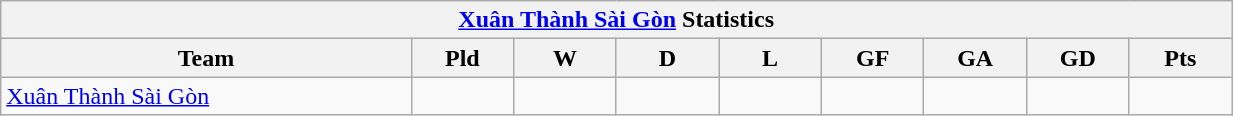<table width=65% class="wikitable" style="text-align:">
<tr>
<th colspan=9><a href='#'>Xuân Thành Sài Gòn</a> Statistics</th>
</tr>
<tr>
<th width=20%>Team</th>
<th width=5%>Pld</th>
<th width=5%>W</th>
<th width=5%>D</th>
<th width=5%>L</th>
<th width=5%>GF</th>
<th width=5%>GA</th>
<th width=5%>GD</th>
<th width=5%>Pts</th>
</tr>
<tr>
<td> <a href='#'>Xuân Thành Sài Gòn</a></td>
<td></td>
<td></td>
<td></td>
<td></td>
<td></td>
<td></td>
<td></td>
<td></td>
</tr>
</table>
